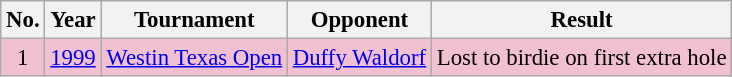<table class="wikitable" style="font-size:95%;">
<tr>
<th>No.</th>
<th>Year</th>
<th>Tournament</th>
<th>Opponent</th>
<th>Result</th>
</tr>
<tr style="background:#F2C1D1;">
<td align=center>1</td>
<td><a href='#'>1999</a></td>
<td><a href='#'>Westin Texas Open</a></td>
<td> <a href='#'>Duffy Waldorf</a></td>
<td>Lost to birdie on first extra hole</td>
</tr>
</table>
